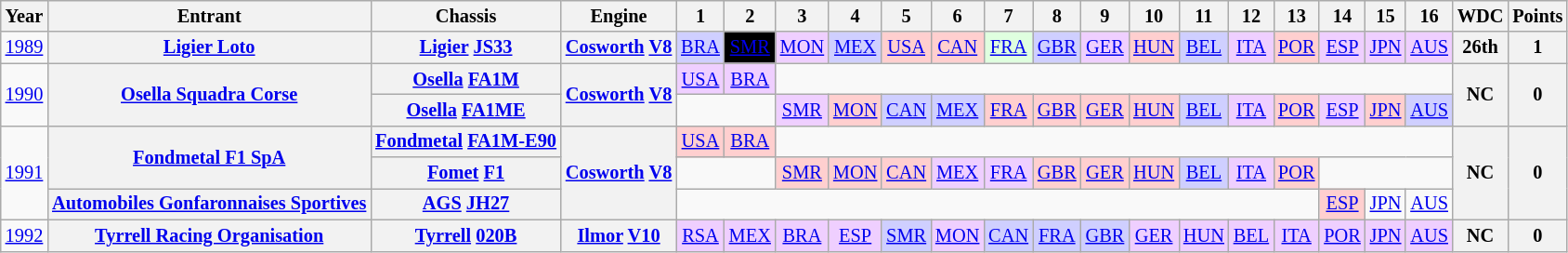<table class="wikitable" style="text-align:center; font-size:85%">
<tr>
<th>Year</th>
<th>Entrant</th>
<th>Chassis</th>
<th>Engine</th>
<th>1</th>
<th>2</th>
<th>3</th>
<th>4</th>
<th>5</th>
<th>6</th>
<th>7</th>
<th>8</th>
<th>9</th>
<th>10</th>
<th>11</th>
<th>12</th>
<th>13</th>
<th>14</th>
<th>15</th>
<th>16</th>
<th>WDC</th>
<th>Points</th>
</tr>
<tr>
<td><a href='#'>1989</a></td>
<th nowrap><a href='#'>Ligier Loto</a></th>
<th nowrap><a href='#'>Ligier</a> <a href='#'>JS33</a></th>
<th nowrap><a href='#'>Cosworth</a> <a href='#'>V8</a></th>
<td style="background:#CFCFFF;"><a href='#'>BRA</a><br></td>
<td style="background:#000; color:#fff;"><a href='#'><span>SMR</span></a><br></td>
<td style="background:#EFCFFF;"><a href='#'>MON</a><br></td>
<td style="background:#CFCFFF;"><a href='#'>MEX</a><br></td>
<td style="background:#FFCFCF;"><a href='#'>USA</a><br></td>
<td style="background:#FFCFCF;"><a href='#'>CAN</a><br></td>
<td style="background:#DFFFDF;"><a href='#'>FRA</a><br></td>
<td style="background:#CFCFFF;"><a href='#'>GBR</a><br></td>
<td style="background:#EFCFFF;"><a href='#'>GER</a><br></td>
<td style="background:#FFCFCF;"><a href='#'>HUN</a><br></td>
<td style="background:#CFCFFF;"><a href='#'>BEL</a><br></td>
<td style="background:#EFCFFF;"><a href='#'>ITA</a><br></td>
<td style="background:#FFCFCF;"><a href='#'>POR</a><br></td>
<td style="background:#EFCFFF;"><a href='#'>ESP</a><br></td>
<td style="background:#EFCFFF;"><a href='#'>JPN</a><br></td>
<td style="background:#EFCFFF;"><a href='#'>AUS</a><br></td>
<th>26th</th>
<th>1</th>
</tr>
<tr>
<td rowspan=2><a href='#'>1990</a></td>
<th rowspan=2 nowrap><a href='#'>Osella Squadra Corse</a></th>
<th nowrap><a href='#'>Osella</a> <a href='#'>FA1M</a></th>
<th rowspan=2 nowrap><a href='#'>Cosworth</a> <a href='#'>V8</a></th>
<td style="background:#EFCFFF;"><a href='#'>USA</a><br></td>
<td style="background:#EFCFFF;"><a href='#'>BRA</a><br></td>
<td colspan=14></td>
<th rowspan=2>NC</th>
<th rowspan=2>0</th>
</tr>
<tr>
<th nowrap><a href='#'>Osella</a> <a href='#'>FA1ME</a></th>
<td colspan=2></td>
<td style="background:#EFCFFF;"><a href='#'>SMR</a><br></td>
<td style="background:#FFCFCF;"><a href='#'>MON</a><br></td>
<td style="background:#CFCFFF;"><a href='#'>CAN</a><br></td>
<td style="background:#CFCFFF;"><a href='#'>MEX</a><br></td>
<td style="background:#FFCFCF;"><a href='#'>FRA</a><br></td>
<td style="background:#FFCFCF;"><a href='#'>GBR</a><br></td>
<td style="background:#FFCFCF;"><a href='#'>GER</a><br></td>
<td style="background:#FFCFCF;"><a href='#'>HUN</a><br></td>
<td style="background:#CFCFFF;"><a href='#'>BEL</a><br></td>
<td style="background:#EFCFFF;"><a href='#'>ITA</a><br></td>
<td style="background:#FFCFCF;"><a href='#'>POR</a><br></td>
<td style="background:#EFCFFF;"><a href='#'>ESP</a><br></td>
<td style="background:#FFCFCF;"><a href='#'>JPN</a><br></td>
<td style="background:#CFCFFF;"><a href='#'>AUS</a><br></td>
</tr>
<tr>
<td rowspan=3><a href='#'>1991</a></td>
<th rowspan=2 nowrap><a href='#'>Fondmetal F1 SpA</a></th>
<th nowrap><a href='#'>Fondmetal</a> <a href='#'>FA1M-E90</a></th>
<th rowspan=3 nowrap><a href='#'>Cosworth</a> <a href='#'>V8</a></th>
<td style="background:#FFCFCF;"><a href='#'>USA</a><br></td>
<td style="background:#FFCFCF;"><a href='#'>BRA</a><br></td>
<td colspan=14></td>
<th rowspan=3>NC</th>
<th rowspan=3>0</th>
</tr>
<tr>
<th nowrap><a href='#'>Fomet</a> <a href='#'>F1</a></th>
<td colspan=2></td>
<td style="background:#FFCFCF;"><a href='#'>SMR</a><br></td>
<td style="background:#FFCFCF;"><a href='#'>MON</a><br></td>
<td style="background:#FFCFCF;"><a href='#'>CAN</a><br></td>
<td style="background:#EFCFFF;"><a href='#'>MEX</a><br></td>
<td style="background:#EFCFFF;"><a href='#'>FRA</a><br></td>
<td style="background:#FFCFCF;"><a href='#'>GBR</a><br></td>
<td style="background:#FFCFCF;"><a href='#'>GER</a><br></td>
<td style="background:#FFCFCF;"><a href='#'>HUN</a><br></td>
<td style="background:#CFCFFF;"><a href='#'>BEL</a><br></td>
<td style="background:#EFCFFF;"><a href='#'>ITA</a><br></td>
<td style="background:#FFCFCF;"><a href='#'>POR</a><br></td>
<td colspan=3></td>
</tr>
<tr>
<th nowrap><a href='#'>Automobiles Gonfaronnaises Sportives</a></th>
<th nowrap><a href='#'>AGS</a> <a href='#'>JH27</a></th>
<td colspan=13></td>
<td style="background:#FFCFCF;"><a href='#'>ESP</a><br></td>
<td><a href='#'>JPN</a><br></td>
<td><a href='#'>AUS</a><br></td>
</tr>
<tr>
<td><a href='#'>1992</a></td>
<th nowrap><a href='#'>Tyrrell Racing Organisation</a></th>
<th nowrap><a href='#'>Tyrrell</a> <a href='#'>020B</a></th>
<th nowrap><a href='#'>Ilmor</a> <a href='#'>V10</a></th>
<td style="background:#EFCFFF;"><a href='#'>RSA</a><br></td>
<td style="background:#EFCFFF;"><a href='#'>MEX</a><br></td>
<td style="background:#EFCFFF;"><a href='#'>BRA</a><br></td>
<td style="background:#EFCFFF;"><a href='#'>ESP</a><br></td>
<td style="background:#CFCFFF;"><a href='#'>SMR</a><br></td>
<td style="background:#EFCFFF;"><a href='#'>MON</a><br></td>
<td style="background:#CFCFFF;"><a href='#'>CAN</a><br></td>
<td style="background:#CFCFFF;"><a href='#'>FRA</a><br></td>
<td style="background:#CFCFFF;"><a href='#'>GBR</a><br></td>
<td style="background:#EFCFFF;"><a href='#'>GER</a><br></td>
<td style="background:#EFCFFF;"><a href='#'>HUN</a><br></td>
<td style="background:#EFCFFF;"><a href='#'>BEL</a><br></td>
<td style="background:#EFCFFF;"><a href='#'>ITA</a><br></td>
<td style="background:#EFCFFF;"><a href='#'>POR</a><br></td>
<td style="background:#EFCFFF;"><a href='#'>JPN</a><br></td>
<td style="background:#EFCFFF;"><a href='#'>AUS</a><br></td>
<th>NC</th>
<th>0</th>
</tr>
</table>
